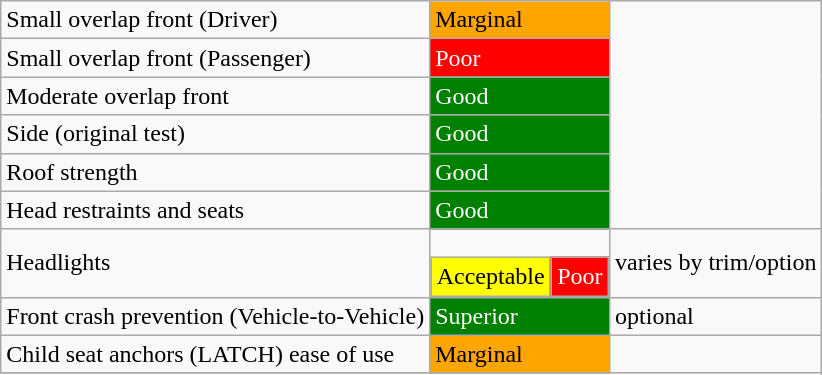<table class="wikitable">
<tr>
<td>Small overlap front (Driver)</td>
<td style="background: orange">Marginal</td>
</tr>
<tr>
<td>Small overlap front (Passenger)</td>
<td style="color:white;background: red">Poor</td>
</tr>
<tr>
<td>Moderate overlap front</td>
<td style="color:white;background: green">Good</td>
</tr>
<tr>
<td>Side (original test)</td>
<td style="color:white;background: green">Good</td>
</tr>
<tr>
<td>Roof strength</td>
<td style="color:white;background: green">Good</td>
</tr>
<tr>
<td>Head restraints and seats</td>
<td style="color:white;background: green">Good</td>
</tr>
<tr>
<td>Headlights</td>
<td style="margin:0;padding:0"><br><table border=0 cellspacing=0>
<tr>
<td style="background: yellow">Acceptable</td>
<td style="color:white;background: red">Poor</td>
</tr>
</table>
</td>
<td>varies by trim/option</td>
</tr>
<tr>
<td>Front crash prevention (Vehicle-to-Vehicle)</td>
<td style="color:white;background: green">Superior</td>
<td>optional</td>
</tr>
<tr>
<td>Child seat anchors (LATCH) ease of use</td>
<td style="background: orange">Marginal</td>
</tr>
<tr>
</tr>
</table>
